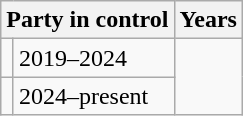<table class="wikitable">
<tr>
<th colspan="2">Party in control</th>
<th>Years</th>
</tr>
<tr>
<td></td>
<td>2019–2024</td>
</tr>
<tr>
<td></td>
<td>2024–present</td>
</tr>
</table>
